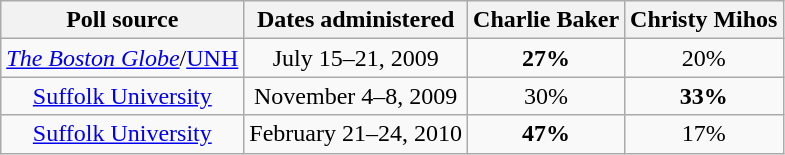<table class="wikitable" style="text-align:center">
<tr valign=bottom>
<th>Poll source</th>
<th>Dates administered</th>
<th>Charlie Baker</th>
<th>Christy Mihos</th>
</tr>
<tr>
<td><em><a href='#'>The Boston Globe</a></em>/<a href='#'>UNH</a></td>
<td>July 15–21, 2009</td>
<td><strong>27%</strong></td>
<td>20%</td>
</tr>
<tr>
<td><a href='#'>Suffolk University</a></td>
<td>November 4–8, 2009</td>
<td>30%</td>
<td><strong>33%</strong></td>
</tr>
<tr>
<td><a href='#'>Suffolk University</a></td>
<td>February 21–24, 2010</td>
<td><strong>47%</strong></td>
<td>17%</td>
</tr>
</table>
